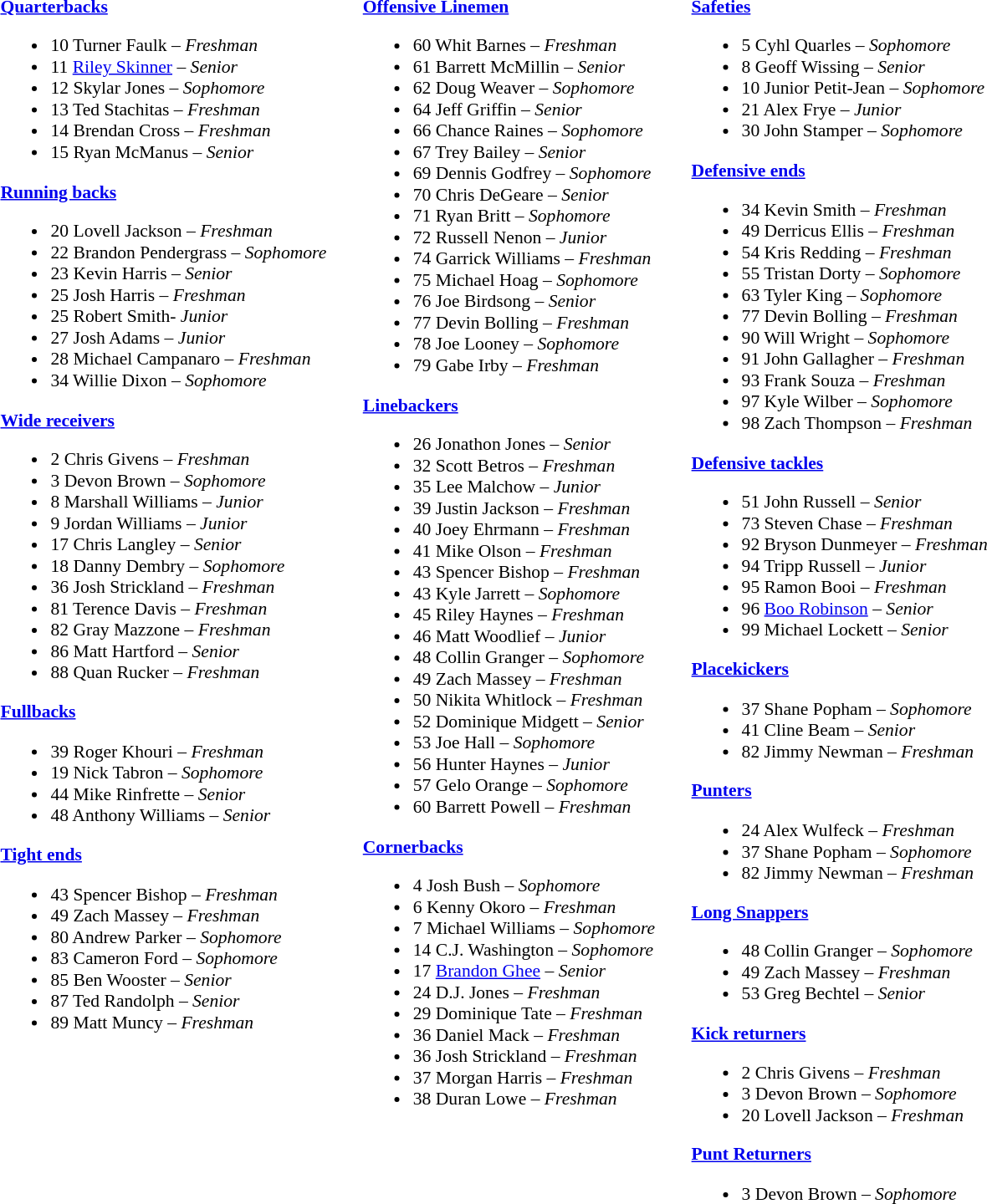<table class="toccolours" style="border-collapse:collapse; font-size:90%;">
<tr>
<td colspan="7" align="center"></td>
</tr>
<tr>
<td colspan=7 align="right"></td>
</tr>
<tr>
<td valign="top"><br><strong><a href='#'>Quarterbacks</a></strong><ul><li>10 Turner Faulk – <em> Freshman</em></li><li>11 <a href='#'>Riley Skinner</a> – <em> Senior</em></li><li>12 Skylar Jones – <em> Sophomore</em></li><li>13 Ted Stachitas – <em> Freshman</em></li><li>14 Brendan Cross – <em>Freshman</em></li><li>15 Ryan McManus – <em> Senior</em></li></ul><strong><a href='#'>Running backs</a></strong><ul><li>20 Lovell Jackson – <em> Freshman</em></li><li>22 Brandon Pendergrass – <em> Sophomore</em></li><li>23 Kevin Harris – <em>  Senior</em></li><li>25 Josh Harris – <em>Freshman</em></li><li>25 Robert Smith- <em>Junior</em></li><li>27 Josh Adams – <em> Junior</em></li><li>28 Michael Campanaro – <em>Freshman</em></li><li>34 Willie Dixon – <em> Sophomore</em></li></ul><strong><a href='#'>Wide receivers</a></strong><ul><li>2 Chris Givens – <em> Freshman</em></li><li>3 Devon Brown – <em> Sophomore</em></li><li>8 Marshall Williams – <em> Junior</em></li><li>9 Jordan Williams – <em>Junior</em></li><li>17 Chris Langley – <em>Senior</em></li><li>18 Danny Dembry – <em> Sophomore</em></li><li>36 Josh Strickland – <em>Freshman</em></li><li>81 Terence Davis – <em> Freshman</em></li><li>82 Gray Mazzone – <em>Freshman</em></li><li>86 Matt Hartford – <em>Senior</em></li><li>88 Quan Rucker – <em>Freshman</em></li></ul><strong><a href='#'>Fullbacks</a></strong><ul><li>39 Roger Khouri – <em>Freshman</em></li><li>19 Nick Tabron – <em> Sophomore</em></li><li>44 Mike Rinfrette – <em> Senior</em></li><li>48 Anthony Williams – <em>Senior</em></li></ul><strong><a href='#'>Tight ends</a></strong><ul><li>43 Spencer Bishop – <em>Freshman</em></li><li>49 Zach Massey – <em>Freshman</em></li><li>80 Andrew Parker – <em>Sophomore</em></li><li>83 Cameron Ford – <em> Sophomore</em></li><li>85 Ben Wooster – <em> Senior</em></li><li>87 Ted Randolph – <em> Senior</em></li><li>89 Matt Muncy – <em>Freshman</em></li></ul></td>
<td width="25"> </td>
<td valign="top"><br><strong><a href='#'>Offensive Linemen</a></strong><ul><li>60 Whit Barnes – <em>Freshman</em></li><li>61 Barrett McMillin – <em> Senior</em></li><li>62 Doug Weaver – <em> Sophomore</em></li><li>64 Jeff Griffin – <em> Senior</em></li><li>66 Chance Raines – <em>Sophomore</em></li><li>67 Trey Bailey – <em> Senior</em></li><li>69 Dennis Godfrey – <em> Sophomore</em></li><li>70 Chris DeGeare – <em> Senior</em></li><li>71 Ryan Britt – <em> Sophomore</em></li><li>72 Russell Nenon – <em> Junior</em></li><li>74 Garrick Williams – <em> Freshman</em></li><li>75 Michael Hoag – <em> Sophomore</em></li><li>76 Joe Birdsong – <em> Senior</em></li><li>77 Devin Bolling – <em>Freshman</em></li><li>78 Joe Looney – <em>Sophomore</em></li><li>79 Gabe Irby – <em> Freshman</em></li></ul><strong><a href='#'>Linebackers</a></strong><ul><li>26 Jonathon Jones – <em> Senior</em></li><li>32 Scott Betros – <em> Freshman</em></li><li>35 Lee Malchow – <em> Junior</em></li><li>39 Justin Jackson – <em>Freshman</em></li><li>40 Joey Ehrmann – <em> Freshman</em></li><li>41 Mike Olson – <em>Freshman</em></li><li>43 Spencer Bishop – <em>Freshman</em></li><li>43 Kyle Jarrett – <em> Sophomore</em></li><li>45 Riley Haynes – <em> Freshman</em></li><li>46 Matt Woodlief – <em> Junior</em></li><li>48 Collin Granger – <em> Sophomore</em></li><li>49 Zach Massey – <em>Freshman</em></li><li>50 Nikita Whitlock – <em>Freshman</em></li><li>52 Dominique Midgett – <em> Senior</em></li><li>53 Joe Hall – <em> Sophomore</em></li><li>56 Hunter Haynes – <em> Junior</em></li><li>57 Gelo Orange – <em> Sophomore</em></li><li>60 Barrett Powell – <em> Freshman</em></li></ul><strong><a href='#'>Cornerbacks</a></strong><ul><li>4 Josh Bush – <em> Sophomore</em></li><li>6 Kenny Okoro – <em> Freshman</em></li><li>7 Michael Williams – <em> Sophomore</em></li><li>14 C.J. Washington – <em> Sophomore</em></li><li>17 <a href='#'>Brandon Ghee</a> – <em> Senior</em></li><li>24 D.J. Jones – <em>Freshman</em></li><li>29 Dominique Tate – <em>Freshman</em></li><li>36 Daniel Mack – <em>Freshman</em></li><li>36 Josh Strickland – <em>Freshman</em></li><li>37 Morgan Harris – <em> Freshman</em></li><li>38 Duran Lowe – <em>Freshman</em></li></ul></td>
<td width="25"> </td>
<td valign="top"><br><strong><a href='#'>Safeties</a></strong><ul><li>5 Cyhl Quarles – <em> Sophomore</em></li><li>8 Geoff Wissing – <em>Senior</em></li><li>10 Junior Petit-Jean – <em> Sophomore</em></li><li>21 Alex Frye – <em> Junior</em></li><li>30 John Stamper – <em> Sophomore</em></li></ul><strong><a href='#'>Defensive ends</a></strong><ul><li>34 Kevin Smith – <em> Freshman</em></li><li>49 Derricus Ellis – <em> Freshman</em></li><li>54 Kris Redding – <em>Freshman</em></li><li>55 Tristan Dorty – <em> Sophomore</em></li><li>63 Tyler King – <em>Sophomore</em></li><li>77 Devin Bolling – <em>Freshman</em></li><li>90 Will Wright – <em> Sophomore</em></li><li>91 John Gallagher – <em>Freshman</em></li><li>93 Frank Souza – <em>Freshman</em></li><li>97 Kyle Wilber – <em> Sophomore</em></li><li>98 Zach Thompson – <em>Freshman</em></li></ul><strong><a href='#'>Defensive tackles</a></strong><ul><li>51 John Russell – <em> Senior</em></li><li>73 Steven Chase – <em>Freshman</em></li><li>92 Bryson Dunmeyer – <em> Freshman</em></li><li>94 Tripp Russell – <em> Junior</em></li><li>95 Ramon Booi – <em> Freshman</em></li><li>96 <a href='#'>Boo Robinson</a> – <em> Senior</em></li><li>99 Michael Lockett – <em> Senior</em></li></ul><strong><a href='#'>Placekickers</a></strong><ul><li>37 Shane Popham – <em>Sophomore</em></li><li>41 Cline Beam – <em>Senior</em></li><li>82 Jimmy Newman – <em>Freshman</em></li></ul><strong><a href='#'>Punters</a></strong><ul><li>24 Alex Wulfeck – <em>Freshman</em></li><li>37 Shane Popham – <em>Sophomore</em></li><li>82 Jimmy Newman – <em>Freshman</em></li></ul><strong><a href='#'>Long Snappers</a></strong><ul><li>48 Collin Granger – <em> Sophomore</em></li><li>49 Zach Massey – <em>Freshman</em></li><li>53 Greg Bechtel – <em>Senior</em></li></ul><strong><a href='#'>Kick returners</a></strong><ul><li>2 Chris Givens – <em> Freshman</em></li><li>3 Devon Brown – <em> Sophomore</em></li><li>20 Lovell Jackson – <em> Freshman</em></li></ul><strong><a href='#'>Punt Returners</a></strong><ul><li>3 Devon Brown – <em> Sophomore</em></li></ul></td>
</tr>
<tr>
<td colspan="5" valign="bottom" align="right"><small>      </small></td>
</tr>
</table>
